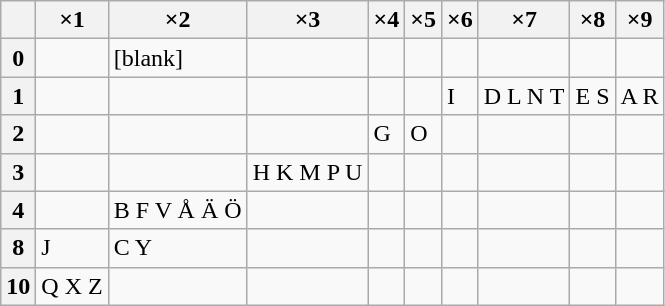<table class="wikitable floatright">
<tr>
<th></th>
<th>×1</th>
<th>×2</th>
<th>×3</th>
<th>×4</th>
<th>×5</th>
<th>×6</th>
<th>×7</th>
<th>×8</th>
<th>×9</th>
</tr>
<tr>
<th>0</th>
<td></td>
<td>[blank]</td>
<td></td>
<td></td>
<td></td>
<td></td>
<td></td>
<td></td>
<td></td>
</tr>
<tr>
<th>1</th>
<td></td>
<td></td>
<td></td>
<td></td>
<td></td>
<td>I</td>
<td>D L N T</td>
<td>E S</td>
<td>A R</td>
</tr>
<tr>
<th>2</th>
<td></td>
<td></td>
<td></td>
<td>G</td>
<td>O</td>
<td></td>
<td></td>
<td></td>
<td></td>
</tr>
<tr>
<th>3</th>
<td></td>
<td></td>
<td>H K M P U</td>
<td></td>
<td></td>
<td></td>
<td></td>
<td></td>
<td></td>
</tr>
<tr>
<th>4</th>
<td></td>
<td>B F V Å Ä Ö</td>
<td></td>
<td></td>
<td></td>
<td></td>
<td></td>
<td></td>
<td></td>
</tr>
<tr>
<th>8</th>
<td>J</td>
<td>C Y</td>
<td></td>
<td></td>
<td></td>
<td></td>
<td></td>
<td></td>
<td></td>
</tr>
<tr>
<th>10</th>
<td>Q X Z</td>
<td></td>
<td></td>
<td></td>
<td></td>
<td></td>
<td></td>
<td></td>
<td></td>
</tr>
</table>
